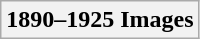<table class="wikitable unsortable">
<tr>
<th style="background:light gray; color:black">1890–1925 Images<br></th>
</tr>
</table>
